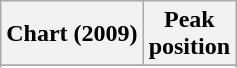<table class="wikitable sortable plainrowheaders" style="text-align:center">
<tr>
<th scope="col">Chart (2009)</th>
<th scope="col">Peak<br> position</th>
</tr>
<tr>
</tr>
<tr>
</tr>
<tr>
</tr>
<tr>
</tr>
</table>
